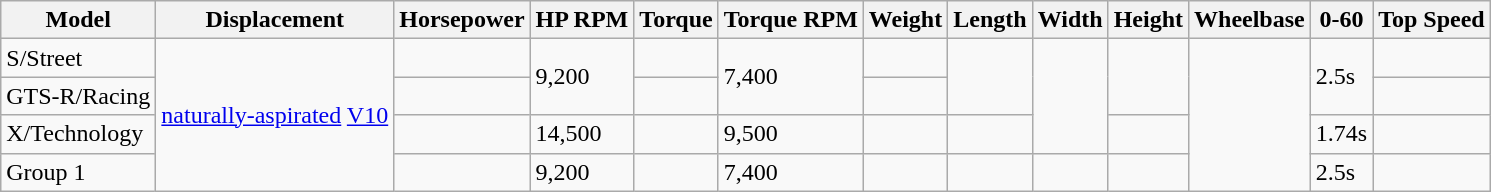<table class="wikitable sortable">
<tr>
<th>Model</th>
<th>Displacement</th>
<th>Horsepower</th>
<th>HP RPM</th>
<th>Torque</th>
<th>Torque RPM</th>
<th>Weight</th>
<th>Length</th>
<th>Width</th>
<th>Height</th>
<th>Wheelbase</th>
<th>0-60</th>
<th>Top Speed</th>
</tr>
<tr>
<td>S/Street</td>
<td rowspan="4"> <a href='#'>naturally-aspirated</a> <a href='#'>V10</a></td>
<td></td>
<td rowspan="2">9,200</td>
<td></td>
<td rowspan="2">7,400</td>
<td></td>
<td rowspan="2"></td>
<td rowspan="3"></td>
<td rowspan="2"></td>
<td rowspan="4"></td>
<td rowspan="2">2.5s</td>
<td></td>
</tr>
<tr>
<td>GTS-R/Racing</td>
<td></td>
<td></td>
<td></td>
<td></td>
</tr>
<tr>
<td>X/Technology</td>
<td></td>
<td>14,500</td>
<td></td>
<td>9,500</td>
<td></td>
<td></td>
<td></td>
<td>1.74s</td>
<td></td>
</tr>
<tr>
<td>Group 1</td>
<td></td>
<td>9,200</td>
<td></td>
<td>7,400</td>
<td></td>
<td></td>
<td></td>
<td></td>
<td>2.5s</td>
<td></td>
</tr>
</table>
